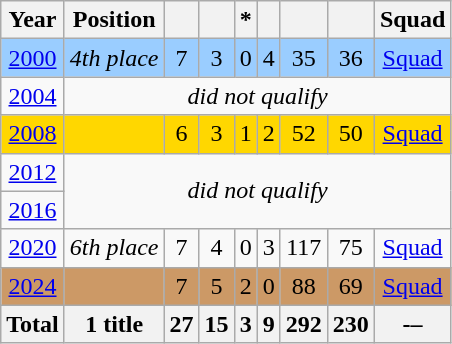<table class="wikitable" style="text-align: center;">
<tr>
<th>Year</th>
<th>Position</th>
<th></th>
<th></th>
<th>*</th>
<th></th>
<th></th>
<th></th>
<th>Squad</th>
</tr>
<tr style="background:#9acdff;">
<td> <a href='#'>2000</a></td>
<td><em>4th place</em></td>
<td>7</td>
<td>3</td>
<td>0</td>
<td>4</td>
<td>35</td>
<td>36</td>
<td><a href='#'>Squad</a></td>
</tr>
<tr>
<td> <a href='#'>2004</a></td>
<td colspan=8><em>did not qualify</em></td>
</tr>
<tr bgcolor=Gold>
<td> <a href='#'>2008</a></td>
<td></td>
<td>6</td>
<td>3</td>
<td>1</td>
<td>2</td>
<td>52</td>
<td>50</td>
<td><a href='#'>Squad</a></td>
</tr>
<tr>
<td> <a href='#'>2012</a></td>
<td rowspan=2 colspan=8><em>did not qualify</em></td>
</tr>
<tr>
<td> <a href='#'>2016</a></td>
</tr>
<tr>
<td> <a href='#'>2020</a></td>
<td><em>6th place</em></td>
<td>7</td>
<td>4</td>
<td>0</td>
<td>3</td>
<td>117</td>
<td>75</td>
<td><a href='#'>Squad</a></td>
</tr>
<tr bgcolor=cc9966>
<td> <a href='#'>2024</a></td>
<td></td>
<td>7</td>
<td>5</td>
<td>2</td>
<td>0</td>
<td>88</td>
<td>69</td>
<td><a href='#'>Squad</a></td>
</tr>
<tr>
<th>Total</th>
<th>1 title</th>
<th>27</th>
<th>15</th>
<th>3</th>
<th>9</th>
<th>292</th>
<th>230</th>
<th>-–</th>
</tr>
</table>
